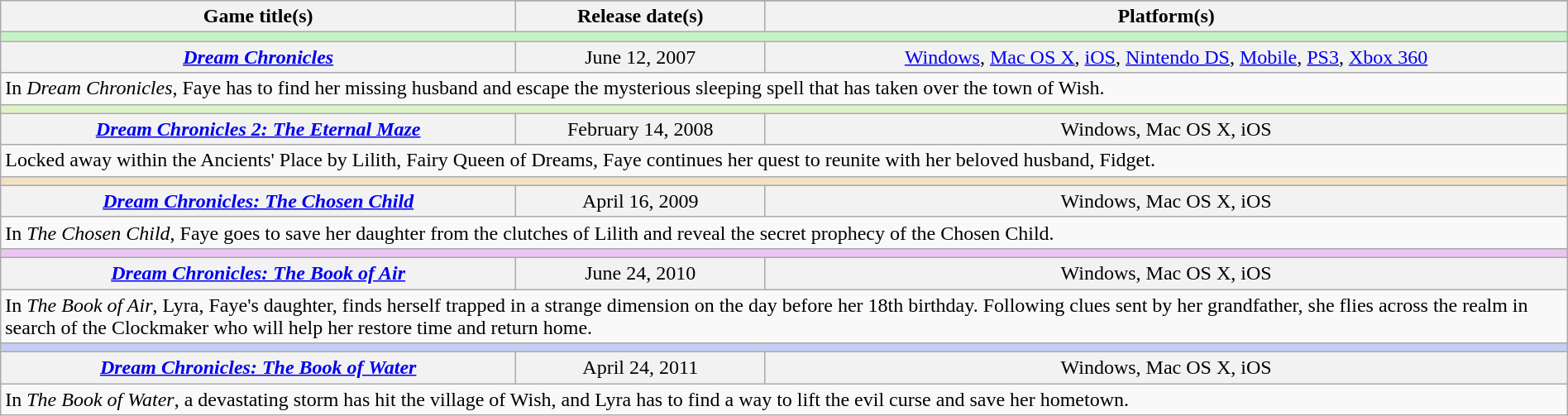<table class="wikitable" style="width:100%;">
<tr style="text-align: center;">
<th rowspan="2">Game title(s)</th>
</tr>
<tr>
<th>Release date(s)</th>
<th>Platform(s)</th>
</tr>
<tr>
<td colspan="5" style="background:#c5f3c6;"></td>
</tr>
<tr style="background:#f2f2f2; text-align:center;">
<td><strong><em><a href='#'>Dream Chronicles</a></em></strong></td>
<td>June 12, 2007</td>
<td><a href='#'>Windows</a>, <a href='#'>Mac OS X</a>, <a href='#'>iOS</a>, <a href='#'>Nintendo DS</a>, <a href='#'>Mobile</a>, <a href='#'>PS3</a>, <a href='#'>Xbox 360</a></td>
</tr>
<tr>
<td colspan="5" style="border:none; vertical-align:top;">In <em>Dream Chronicles</em>, Faye has to find her missing husband and escape the mysterious sleeping spell that has taken over the town of Wish.</td>
</tr>
<tr style="background:#f2f2f2; text-align:center;">
<td colspan="5" style="background:#ddf3c5;"></td>
</tr>
<tr style="background:#f2f2f2; text-align:center;">
<td><strong><em><a href='#'>Dream Chronicles 2: The Eternal Maze</a></em></strong></td>
<td>February 14, 2008</td>
<td>Windows, Mac OS X, iOS</td>
</tr>
<tr>
<td colspan="5" style="border:none; vertical-align:top;">Locked away within the Ancients' Place by Lilith, Fairy Queen of Dreams, Faye continues her quest to reunite with her beloved husband, Fidget.</td>
</tr>
<tr style="background:#f2f2f2; text-align:center;">
<td colspan="5" style="background:#f3e1c5;"></td>
</tr>
<tr style="background:#f2f2f2; text-align:center;">
<td><strong><em><a href='#'>Dream Chronicles: The Chosen Child</a></em></strong></td>
<td>April 16, 2009</td>
<td>Windows, Mac OS X, iOS</td>
</tr>
<tr>
<td colspan="5" style="border:none; vertical-align:top;">In <em>The Chosen Child</em>, Faye goes to save her daughter from the clutches of Lilith and reveal the secret prophecy of the Chosen Child.</td>
</tr>
<tr style="background:#f2f2f2; text-align:center;">
<td colspan="5" style="background:#ecc5f3;"></td>
</tr>
<tr style="background:#f2f2f2; text-align:center;">
<td><strong><em><a href='#'>Dream Chronicles: The Book of Air</a></em></strong></td>
<td>June 24, 2010</td>
<td>Windows, Mac OS X, iOS</td>
</tr>
<tr>
<td colspan="5" style="border:none; vertical-align:top;">In <em>The Book of Air</em>, Lyra, Faye's daughter, finds herself trapped in a strange dimension on the day before her 18th birthday. Following clues sent by her grandfather, she flies across the realm in search of the Clockmaker who will help her restore time and return home.</td>
</tr>
<tr style="background:#f2f2f2; text-align:center;">
<td colspan="5" style="background:#c5cdf3;"></td>
</tr>
<tr style="background:#f2f2f2; text-align:center;">
<td><strong><em><a href='#'>Dream Chronicles: The Book of Water</a></em></strong></td>
<td>April 24, 2011</td>
<td>Windows, Mac OS X, iOS</td>
</tr>
<tr>
<td colspan="5" style="border:none; vertical-align:top;">In <em>The Book of Water</em>, a devastating storm has hit the village of Wish, and Lyra has to find a way to lift the evil curse and save her hometown.</td>
</tr>
</table>
